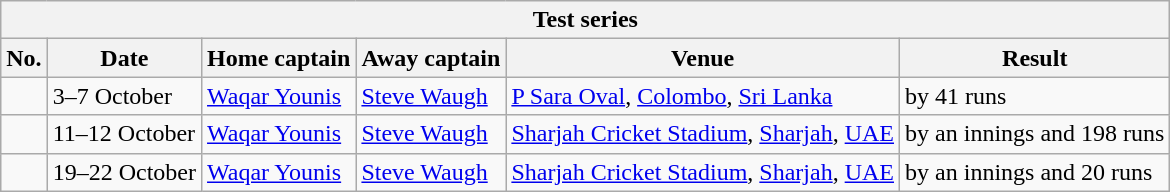<table class="wikitable">
<tr>
<th colspan="9">Test series</th>
</tr>
<tr>
<th>No.</th>
<th>Date</th>
<th>Home captain</th>
<th>Away captain</th>
<th>Venue</th>
<th>Result</th>
</tr>
<tr>
<td></td>
<td>3–7 October</td>
<td><a href='#'>Waqar Younis</a></td>
<td><a href='#'>Steve Waugh</a></td>
<td><a href='#'>P Sara Oval</a>, <a href='#'>Colombo</a>, <a href='#'>Sri Lanka</a></td>
<td> by 41 runs</td>
</tr>
<tr>
<td></td>
<td>11–12 October</td>
<td><a href='#'>Waqar Younis</a></td>
<td><a href='#'>Steve Waugh</a></td>
<td><a href='#'>Sharjah Cricket Stadium</a>, <a href='#'>Sharjah</a>, <a href='#'>UAE</a></td>
<td> by an innings and 198 runs</td>
</tr>
<tr>
<td></td>
<td>19–22 October</td>
<td><a href='#'>Waqar Younis</a></td>
<td><a href='#'>Steve Waugh</a></td>
<td><a href='#'>Sharjah Cricket Stadium</a>, <a href='#'>Sharjah</a>, <a href='#'>UAE</a></td>
<td> by an innings and 20 runs</td>
</tr>
</table>
